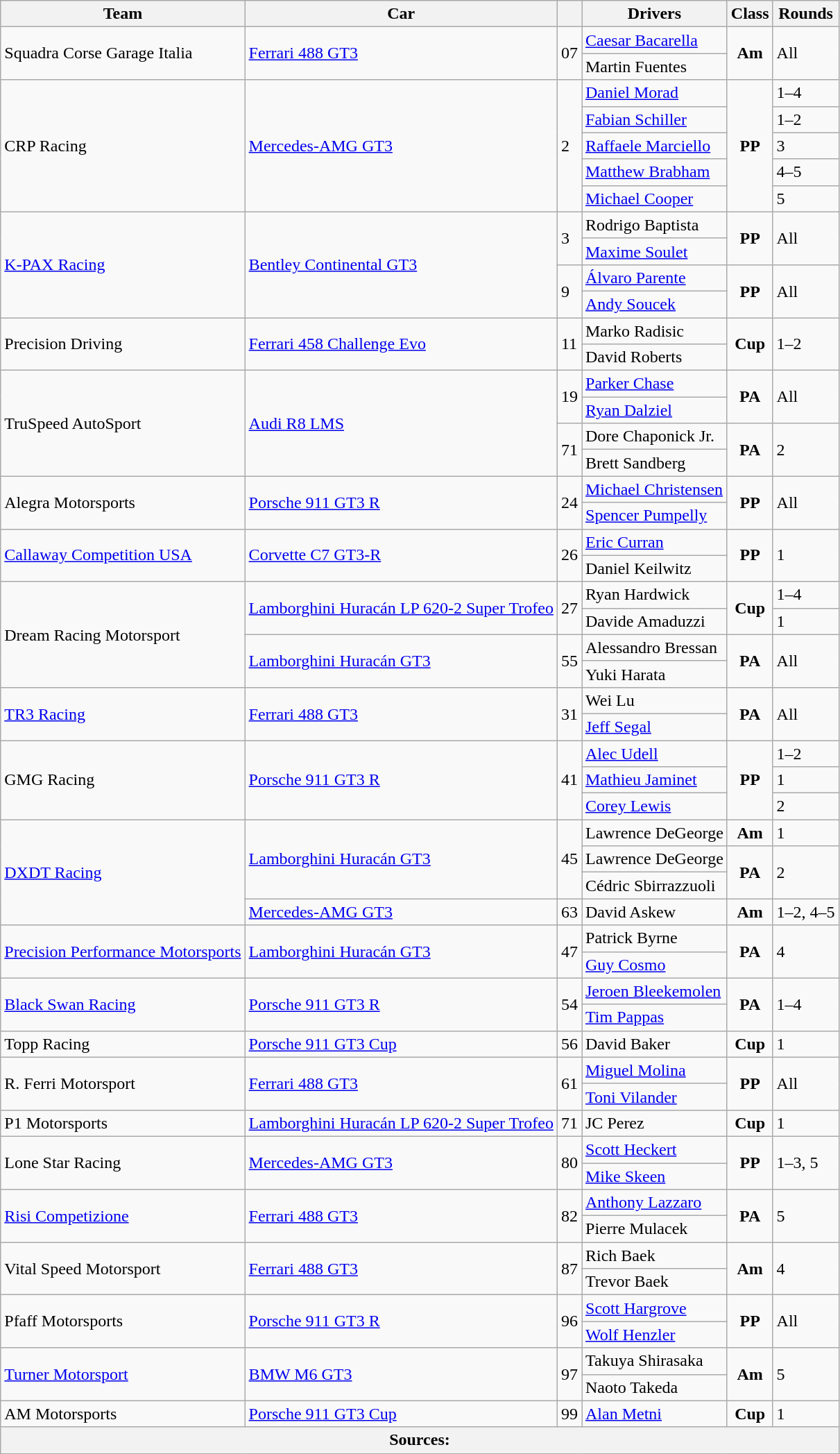<table class="wikitable">
<tr>
<th>Team</th>
<th>Car</th>
<th></th>
<th>Drivers</th>
<th>Class</th>
<th>Rounds</th>
</tr>
<tr>
<td rowspan=2> Squadra Corse Garage Italia</td>
<td rowspan=2><a href='#'>Ferrari 488 GT3</a></td>
<td rowspan=2>07</td>
<td> <a href='#'>Caesar Bacarella</a></td>
<td rowspan=2 align=center><strong><span>Am</span></strong></td>
<td rowspan=2>All</td>
</tr>
<tr>
<td> Martin Fuentes</td>
</tr>
<tr>
<td rowspan=5> CRP Racing</td>
<td rowspan=5><a href='#'>Mercedes-AMG GT3</a></td>
<td rowspan=5>2</td>
<td> <a href='#'>Daniel Morad</a></td>
<td rowspan=5 align=center><strong><span>PP</span></strong></td>
<td>1–4</td>
</tr>
<tr>
<td> <a href='#'>Fabian Schiller</a></td>
<td>1–2</td>
</tr>
<tr>
<td> <a href='#'>Raffaele Marciello</a></td>
<td>3</td>
</tr>
<tr>
<td> <a href='#'>Matthew Brabham</a></td>
<td>4–5</td>
</tr>
<tr>
<td> <a href='#'>Michael Cooper</a></td>
<td>5</td>
</tr>
<tr>
<td rowspan=4> <a href='#'>K-PAX Racing</a></td>
<td rowspan=4><a href='#'>Bentley Continental GT3</a></td>
<td rowspan=2>3</td>
<td> Rodrigo Baptista</td>
<td rowspan=2 align=center><strong><span>PP</span></strong></td>
<td rowspan=2>All</td>
</tr>
<tr>
<td> <a href='#'>Maxime Soulet</a></td>
</tr>
<tr>
<td rowspan=2>9</td>
<td> <a href='#'>Álvaro Parente</a></td>
<td rowspan=2 align=center><strong><span>PP</span></strong></td>
<td rowspan=2>All</td>
</tr>
<tr>
<td> <a href='#'>Andy Soucek</a></td>
</tr>
<tr>
<td rowspan=2> Precision Driving</td>
<td rowspan=2><a href='#'>Ferrari 458 Challenge Evo</a></td>
<td rowspan=2>11</td>
<td> Marko Radisic</td>
<td rowspan=2 align=center><strong><span>Cup</span></strong></td>
<td rowspan=2>1–2</td>
</tr>
<tr>
<td> David Roberts</td>
</tr>
<tr>
<td rowspan=4> TruSpeed AutoSport</td>
<td rowspan=4><a href='#'>Audi R8 LMS</a></td>
<td rowspan=2>19</td>
<td> <a href='#'>Parker Chase</a></td>
<td rowspan=2 align=center><strong><span>PA</span></strong></td>
<td rowspan=2>All</td>
</tr>
<tr>
<td> <a href='#'>Ryan Dalziel</a></td>
</tr>
<tr>
<td rowspan=2>71</td>
<td> Dore Chaponick Jr.</td>
<td rowspan=2 align=center><strong><span>PA</span></strong></td>
<td rowspan=2>2</td>
</tr>
<tr>
<td> Brett Sandberg</td>
</tr>
<tr>
<td rowspan=2> Alegra Motorsports</td>
<td rowspan=2><a href='#'>Porsche 911 GT3 R</a></td>
<td rowspan=2>24</td>
<td> <a href='#'>Michael Christensen</a></td>
<td rowspan=2 align=center><strong><span>PP</span></strong></td>
<td rowspan=2>All</td>
</tr>
<tr>
<td> <a href='#'>Spencer Pumpelly</a></td>
</tr>
<tr>
<td rowspan=2> <a href='#'>Callaway Competition USA</a></td>
<td rowspan=2><a href='#'>Corvette C7 GT3-R</a></td>
<td rowspan=2>26</td>
<td> <a href='#'>Eric Curran</a></td>
<td rowspan=2 align=center><strong><span>PP</span></strong></td>
<td rowspan=2>1</td>
</tr>
<tr>
<td> Daniel Keilwitz</td>
</tr>
<tr>
<td rowspan=4> Dream Racing Motorsport</td>
<td rowspan=2><a href='#'>Lamborghini Huracán LP 620-2 Super Trofeo</a></td>
<td rowspan=2>27</td>
<td> Ryan Hardwick</td>
<td rowspan=2 align=center><strong><span>Cup</span></strong></td>
<td>1–4</td>
</tr>
<tr>
<td> Davide Amaduzzi</td>
<td>1</td>
</tr>
<tr>
<td rowspan=2><a href='#'>Lamborghini Huracán GT3</a></td>
<td rowspan=2>55</td>
<td> Alessandro Bressan</td>
<td rowspan=2 align=center><strong><span>PA</span></strong></td>
<td rowspan=2>All</td>
</tr>
<tr>
<td> Yuki Harata</td>
</tr>
<tr>
<td rowspan=2> <a href='#'>TR3 Racing</a></td>
<td rowspan=2><a href='#'>Ferrari 488 GT3</a></td>
<td rowspan=2>31</td>
<td> Wei Lu</td>
<td rowspan=2 align=center><strong><span>PA</span></strong></td>
<td rowspan=2>All</td>
</tr>
<tr>
<td> <a href='#'>Jeff Segal</a></td>
</tr>
<tr>
<td rowspan=3> GMG Racing</td>
<td rowspan=3><a href='#'>Porsche 911 GT3 R</a></td>
<td rowspan=3>41</td>
<td> <a href='#'>Alec Udell</a></td>
<td rowspan=3 align=center><strong><span>PP</span></strong></td>
<td>1–2</td>
</tr>
<tr>
<td> <a href='#'>Mathieu Jaminet</a></td>
<td>1</td>
</tr>
<tr>
<td> <a href='#'>Corey Lewis</a></td>
<td>2</td>
</tr>
<tr>
<td rowspan=4> <a href='#'>DXDT Racing</a></td>
<td rowspan=3><a href='#'>Lamborghini Huracán GT3</a></td>
<td rowspan=3>45</td>
<td> Lawrence DeGeorge</td>
<td align=center><strong><span>Am</span></strong></td>
<td>1</td>
</tr>
<tr>
<td> Lawrence DeGeorge</td>
<td rowspan=2 align=center><strong><span>PA</span></strong></td>
<td rowspan=2>2</td>
</tr>
<tr>
<td> Cédric Sbirrazzuoli</td>
</tr>
<tr>
<td><a href='#'>Mercedes-AMG GT3</a></td>
<td>63</td>
<td> David Askew</td>
<td align=center><strong><span>Am</span></strong></td>
<td>1–2, 4–5</td>
</tr>
<tr>
<td rowspan=2> <a href='#'>Precision Performance Motorsports</a></td>
<td rowspan=2><a href='#'>Lamborghini Huracán GT3</a></td>
<td rowspan=2>47</td>
<td> Patrick Byrne</td>
<td rowspan=2 align=center><strong><span>PA</span></strong></td>
<td rowspan=2>4</td>
</tr>
<tr>
<td> <a href='#'>Guy Cosmo</a></td>
</tr>
<tr>
<td rowspan=2> <a href='#'>Black Swan Racing</a></td>
<td rowspan=2><a href='#'>Porsche 911 GT3 R</a></td>
<td rowspan=2>54</td>
<td> <a href='#'>Jeroen Bleekemolen</a></td>
<td rowspan=2 align=center><strong><span>PA</span></strong></td>
<td rowspan=2>1–4</td>
</tr>
<tr>
<td> <a href='#'>Tim Pappas</a></td>
</tr>
<tr>
<td> Topp Racing</td>
<td><a href='#'>Porsche 911 GT3 Cup</a></td>
<td>56</td>
<td> David Baker</td>
<td align=center><strong><span>Cup</span></strong></td>
<td>1</td>
</tr>
<tr>
<td rowspan=2> R. Ferri Motorsport</td>
<td rowspan=2><a href='#'>Ferrari 488 GT3</a></td>
<td rowspan=2>61</td>
<td> <a href='#'>Miguel Molina</a></td>
<td rowspan=2 align=center><strong><span>PP</span></strong></td>
<td rowspan=2>All</td>
</tr>
<tr>
<td> <a href='#'>Toni Vilander</a></td>
</tr>
<tr>
<td> P1 Motorsports</td>
<td><a href='#'>Lamborghini Huracán LP 620-2 Super Trofeo</a></td>
<td>71</td>
<td> JC Perez</td>
<td align=center><strong><span>Cup</span></strong></td>
<td>1</td>
</tr>
<tr>
<td rowspan=2> Lone Star Racing</td>
<td rowspan=2><a href='#'>Mercedes-AMG GT3</a></td>
<td rowspan=2>80</td>
<td> <a href='#'>Scott Heckert</a></td>
<td rowspan=2 align=center><strong><span>PP</span></strong></td>
<td rowspan=2>1–3, 5</td>
</tr>
<tr>
<td> <a href='#'>Mike Skeen</a></td>
</tr>
<tr>
<td rowspan=2> <a href='#'>Risi Competizione</a></td>
<td rowspan=2><a href='#'>Ferrari 488 GT3</a></td>
<td rowspan=2>82</td>
<td> <a href='#'>Anthony Lazzaro</a></td>
<td rowspan=2 align=center><strong><span>PA</span></strong></td>
<td rowspan=2>5</td>
</tr>
<tr>
<td> Pierre Mulacek</td>
</tr>
<tr>
<td rowspan=2> Vital Speed Motorsport</td>
<td rowspan=2><a href='#'>Ferrari 488 GT3</a></td>
<td rowspan=2>87</td>
<td> Rich Baek</td>
<td rowspan=2 align=center><strong><span>Am</span></strong></td>
<td rowspan=2>4</td>
</tr>
<tr>
<td> Trevor Baek</td>
</tr>
<tr>
<td rowspan=2> Pfaff Motorsports</td>
<td rowspan=2><a href='#'>Porsche 911 GT3 R</a></td>
<td rowspan=2>96</td>
<td> <a href='#'>Scott Hargrove</a></td>
<td rowspan=2 align=center><strong><span>PP</span></strong></td>
<td rowspan=2>All</td>
</tr>
<tr>
<td> <a href='#'>Wolf Henzler</a></td>
</tr>
<tr>
<td rowspan=2> <a href='#'>Turner Motorsport</a></td>
<td rowspan=2><a href='#'>BMW M6 GT3</a></td>
<td rowspan=2>97</td>
<td> Takuya Shirasaka</td>
<td rowspan=2 align=center><strong><span>Am</span></strong></td>
<td rowspan=2>5</td>
</tr>
<tr>
<td> Naoto Takeda</td>
</tr>
<tr>
<td> AM Motorsports</td>
<td><a href='#'>Porsche 911 GT3 Cup</a></td>
<td>99</td>
<td> <a href='#'>Alan Metni</a></td>
<td align=center><strong><span>Cup</span></strong></td>
<td>1</td>
</tr>
<tr>
<th colspan=6>Sources:</th>
</tr>
</table>
